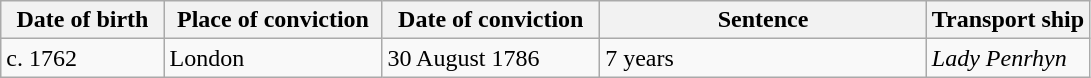<table class="wikitable sortable plainrowheaders" style="width=1024px;">
<tr>
<th style="width: 15%;">Date of birth</th>
<th style="width: 20%;">Place of conviction</th>
<th style="width: 20%;">Date of conviction</th>
<th style="width: 30%;">Sentence</th>
<th style="width: 15%;">Transport ship</th>
</tr>
<tr>
<td>c. 1762</td>
<td>London</td>
<td>30 August 1786</td>
<td>7 years</td>
<td><em>Lady Penrhyn</em></td>
</tr>
</table>
